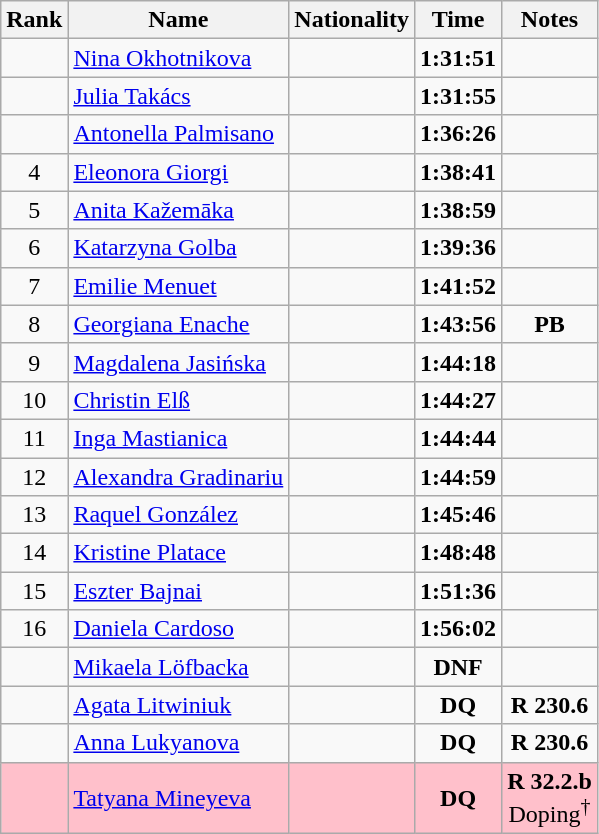<table class="wikitable sortable" style="text-align:center">
<tr>
<th>Rank</th>
<th>Name</th>
<th>Nationality</th>
<th>Time</th>
<th>Notes</th>
</tr>
<tr>
<td></td>
<td align=left><a href='#'>Nina Okhotnikova</a></td>
<td align=left></td>
<td><strong>1:31:51</strong></td>
<td></td>
</tr>
<tr>
<td></td>
<td align=left><a href='#'>Julia Takács</a></td>
<td align=left></td>
<td><strong>1:31:55</strong></td>
<td></td>
</tr>
<tr>
<td></td>
<td align=left><a href='#'>Antonella Palmisano</a></td>
<td align=left></td>
<td><strong>1:36:26</strong></td>
<td></td>
</tr>
<tr>
<td>4</td>
<td align=left><a href='#'>Eleonora Giorgi</a></td>
<td align=left></td>
<td><strong>1:38:41</strong></td>
<td></td>
</tr>
<tr>
<td>5</td>
<td align=left><a href='#'>Anita Kažemāka</a></td>
<td align=left></td>
<td><strong>1:38:59</strong></td>
<td></td>
</tr>
<tr>
<td>6</td>
<td align=left><a href='#'>Katarzyna Golba</a></td>
<td align=left></td>
<td><strong>1:39:36</strong></td>
<td></td>
</tr>
<tr>
<td>7</td>
<td align=left><a href='#'>Emilie Menuet</a></td>
<td align=left></td>
<td><strong>1:41:52</strong></td>
<td></td>
</tr>
<tr>
<td>8</td>
<td align=left><a href='#'>Georgiana Enache</a></td>
<td align=left></td>
<td><strong>1:43:56</strong></td>
<td><strong>PB</strong></td>
</tr>
<tr>
<td>9</td>
<td align=left><a href='#'>Magdalena Jasińska</a></td>
<td align=left></td>
<td><strong>1:44:18</strong></td>
<td></td>
</tr>
<tr>
<td>10</td>
<td align=left><a href='#'>Christin Elß</a></td>
<td align=left></td>
<td><strong>1:44:27</strong></td>
<td></td>
</tr>
<tr>
<td>11</td>
<td align=left><a href='#'>Inga Mastianica</a></td>
<td align=left></td>
<td><strong>1:44:44</strong></td>
<td></td>
</tr>
<tr>
<td>12</td>
<td align=left><a href='#'>Alexandra Gradinariu</a></td>
<td align=left></td>
<td><strong>1:44:59</strong></td>
<td></td>
</tr>
<tr>
<td>13</td>
<td align=left><a href='#'>Raquel González</a></td>
<td align=left></td>
<td><strong>1:45:46</strong></td>
<td></td>
</tr>
<tr>
<td>14</td>
<td align=left><a href='#'>Kristine Platace</a></td>
<td align=left></td>
<td><strong>1:48:48</strong></td>
<td></td>
</tr>
<tr>
<td>15</td>
<td align=left><a href='#'>Eszter Bajnai</a></td>
<td align=left></td>
<td><strong>1:51:36</strong></td>
<td></td>
</tr>
<tr>
<td>16</td>
<td align=left><a href='#'>Daniela Cardoso</a></td>
<td align=left></td>
<td><strong>1:56:02</strong></td>
<td></td>
</tr>
<tr>
<td></td>
<td align=left><a href='#'>Mikaela Löfbacka</a></td>
<td align=left></td>
<td><strong>DNF</strong></td>
<td></td>
</tr>
<tr>
<td></td>
<td align=left><a href='#'>Agata Litwiniuk</a></td>
<td align=left></td>
<td><strong>DQ</strong></td>
<td><strong>R 230.6</strong></td>
</tr>
<tr>
<td></td>
<td align=left><a href='#'>Anna Lukyanova</a></td>
<td align=left></td>
<td><strong>DQ</strong></td>
<td><strong>R 230.6</strong></td>
</tr>
<tr bgcolor=pink>
<td></td>
<td align=left><a href='#'>Tatyana Mineyeva</a></td>
<td align=left></td>
<td><strong>DQ</strong></td>
<td><strong>R 32.2.b</strong><br>Doping<sup>†</sup></td>
</tr>
</table>
